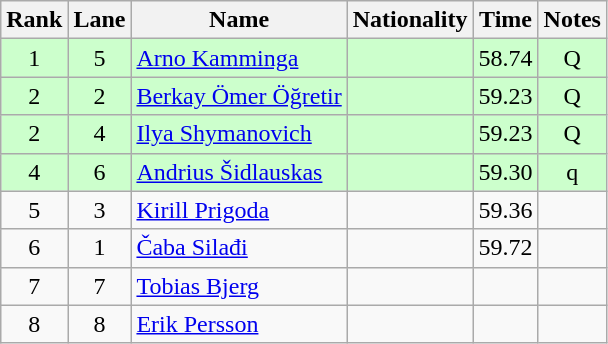<table class="wikitable sortable" style="text-align:center">
<tr>
<th>Rank</th>
<th>Lane</th>
<th>Name</th>
<th>Nationality</th>
<th>Time</th>
<th>Notes</th>
</tr>
<tr bgcolor=ccffcc>
<td>1</td>
<td>5</td>
<td align=left><a href='#'>Arno Kamminga</a></td>
<td align=left></td>
<td>58.74</td>
<td>Q</td>
</tr>
<tr bgcolor=ccffcc>
<td>2</td>
<td>2</td>
<td align=left><a href='#'>Berkay Ömer Öğretir</a></td>
<td align=left></td>
<td>59.23</td>
<td>Q</td>
</tr>
<tr bgcolor=ccffcc>
<td>2</td>
<td>4</td>
<td align=left><a href='#'>Ilya Shymanovich</a></td>
<td align=left></td>
<td>59.23</td>
<td>Q</td>
</tr>
<tr bgcolor=ccffcc>
<td>4</td>
<td>6</td>
<td align=left><a href='#'>Andrius Šidlauskas</a></td>
<td align=left></td>
<td>59.30</td>
<td>q</td>
</tr>
<tr>
<td>5</td>
<td>3</td>
<td align=left><a href='#'>Kirill Prigoda</a></td>
<td align=left></td>
<td>59.36</td>
<td></td>
</tr>
<tr>
<td>6</td>
<td>1</td>
<td align=left><a href='#'>Čaba Silađi</a></td>
<td align=left></td>
<td>59.72</td>
<td></td>
</tr>
<tr>
<td>7</td>
<td>7</td>
<td align=left><a href='#'>Tobias Bjerg</a></td>
<td align=left></td>
<td></td>
<td></td>
</tr>
<tr>
<td>8</td>
<td>8</td>
<td align=left><a href='#'>Erik Persson</a></td>
<td align=left></td>
<td></td>
<td></td>
</tr>
</table>
